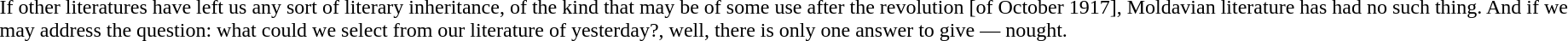<table>
<tr>
<th></th>
<th></th>
</tr>
<tr>
<td></td>
<td>If other literatures have left us any sort of literary inheritance, of the kind that may be of some use after the revolution [of October 1917], Moldavian literature has had no such thing. And if we may address the question: what could we select from our literature of yesterday?, well, there is only one answer to give — nought.</td>
</tr>
</table>
